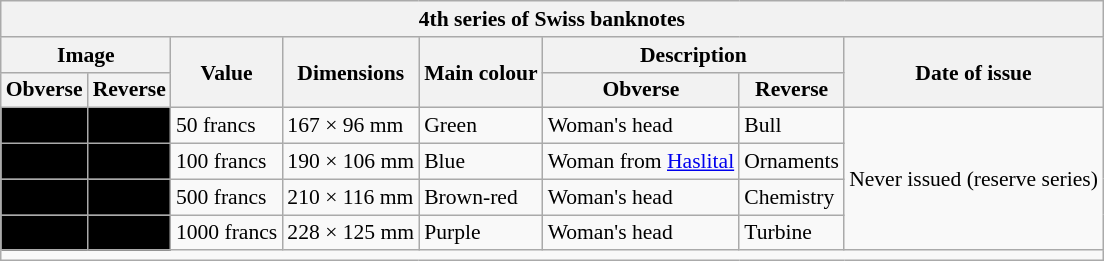<table class="wikitable" style="font-size: 90%">
<tr>
<th colspan="8">4th series of Swiss banknotes</th>
</tr>
<tr>
<th colspan="2">Image</th>
<th rowspan="2">Value</th>
<th rowspan="2">Dimensions</th>
<th rowspan="2">Main colour</th>
<th colspan="2">Description</th>
<th rowspan="2">Date of issue</th>
</tr>
<tr>
<th>Obverse</th>
<th>Reverse</th>
<th>Obverse</th>
<th>Reverse</th>
</tr>
<tr>
<td align="center" bgcolor="#000000"></td>
<td align="center" bgcolor="#000000"></td>
<td>50 francs</td>
<td>167 × 96 mm</td>
<td>Green</td>
<td>Woman's head</td>
<td>Bull</td>
<td !! rowspan="4">Never issued (reserve series)</td>
</tr>
<tr>
<td align="center" bgcolor="#000000"></td>
<td align="center" bgcolor="#000000"></td>
<td>100 francs</td>
<td>190 × 106 mm</td>
<td>Blue</td>
<td>Woman from <a href='#'>Haslital</a></td>
<td>Ornaments</td>
</tr>
<tr>
<td align="center" bgcolor="#000000"></td>
<td align="center" bgcolor="#000000"></td>
<td>500 francs</td>
<td>210 × 116 mm</td>
<td>Brown-red</td>
<td>Woman's head</td>
<td>Chemistry</td>
</tr>
<tr>
<td align="center" bgcolor="#000000"></td>
<td align="center" bgcolor="#000000"></td>
<td>1000 francs</td>
<td>228 × 125 mm</td>
<td>Purple</td>
<td>Woman's head</td>
<td>Turbine</td>
</tr>
<tr>
<td colspan="8"></td>
</tr>
</table>
